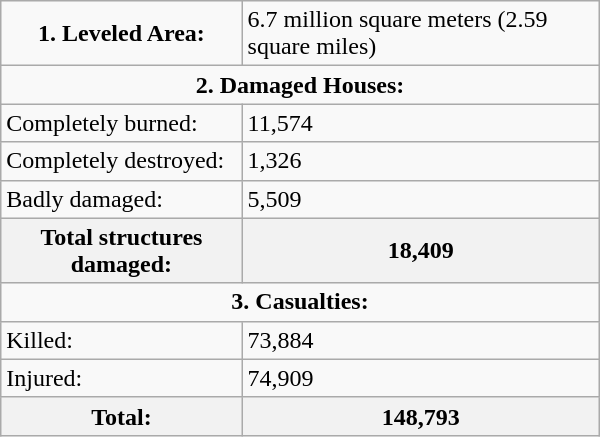<table class="wikitable" style="width:400px">
<tr>
<td align=center><strong>1. Leveled Area:</strong></td>
<td>6.7 million square meters (2.59 square miles)</td>
</tr>
<tr>
<td colspan=2 align=center><strong>2. Damaged Houses:</strong></td>
</tr>
<tr>
<td>Completely burned:</td>
<td>11,574</td>
</tr>
<tr>
<td>Completely destroyed:</td>
<td>1,326</td>
</tr>
<tr>
<td>Badly damaged:</td>
<td>5,509</td>
</tr>
<tr>
<th>Total structures damaged:</th>
<th>18,409</th>
</tr>
<tr>
<td colspan=2 align=center><strong>3. Casualties:</strong></td>
</tr>
<tr>
<td>Killed:</td>
<td>73,884</td>
</tr>
<tr>
<td>Injured:</td>
<td>74,909</td>
</tr>
<tr>
<th>Total:</th>
<th>148,793</th>
</tr>
</table>
